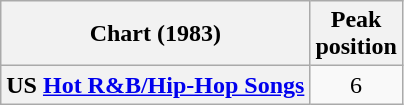<table class="wikitable plainrowheaders">
<tr>
<th>Chart (1983)</th>
<th>Peak<br>position</th>
</tr>
<tr>
<th scope="row">US <a href='#'>Hot R&B/Hip-Hop Songs</a></th>
<td align="center">6</td>
</tr>
</table>
